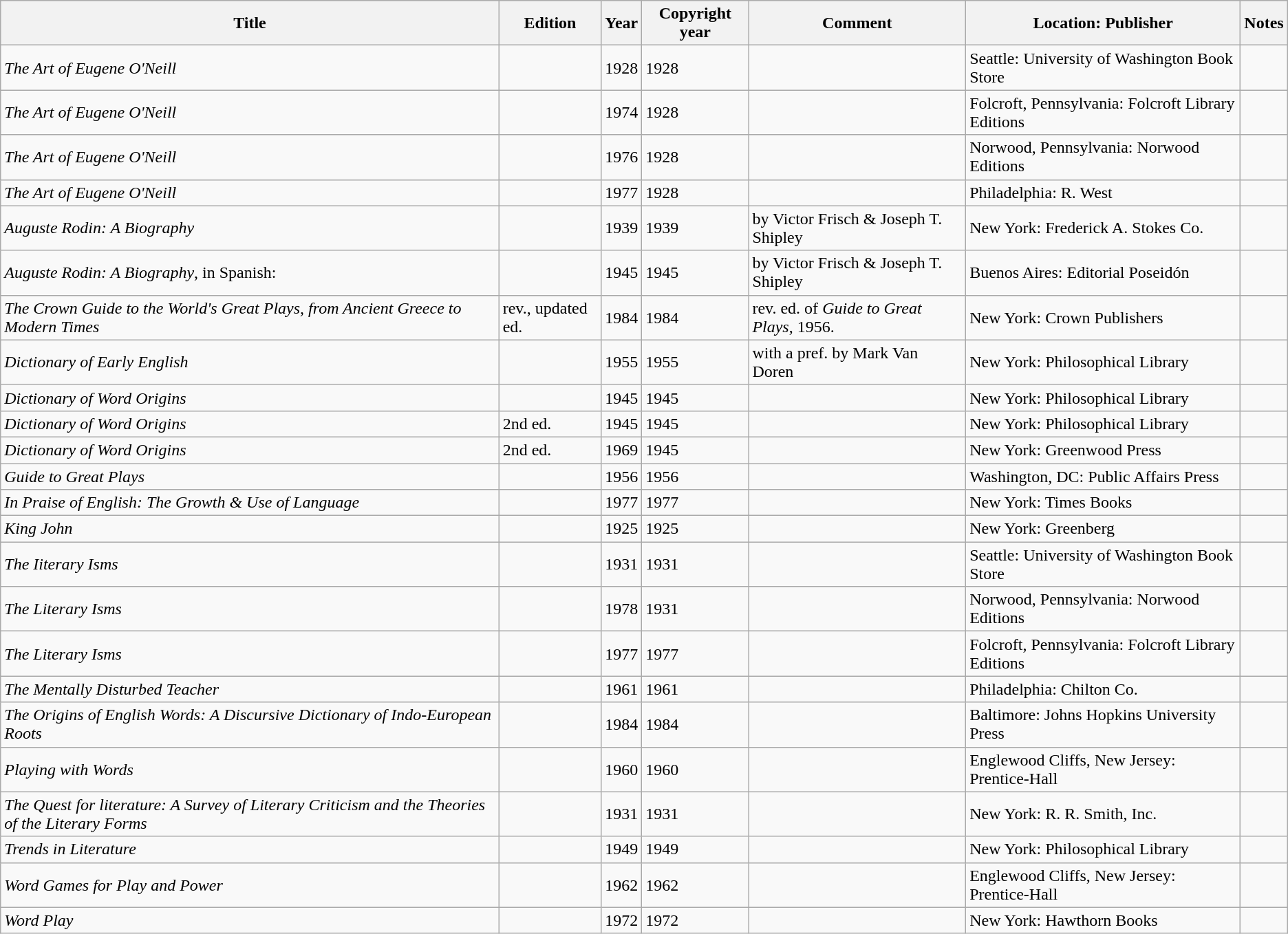<table class="wikitable sortable" align=centre>
<tr>
<th>Title</th>
<th>Edition</th>
<th>Year</th>
<th>Copyright year</th>
<th>Comment</th>
<th>Location: Publisher</th>
<th>Notes</th>
</tr>
<tr>
<td><em>The Art of Eugene O'Neill</em></td>
<td></td>
<td>1928</td>
<td>1928</td>
<td></td>
<td>Seattle: University of Washington Book Store</td>
<td></td>
</tr>
<tr>
<td><em>The Art of Eugene O'Neill</em></td>
<td></td>
<td>1974</td>
<td>1928</td>
<td></td>
<td>Folcroft, Pennsylvania: Folcroft Library Editions</td>
<td></td>
</tr>
<tr>
<td><em>The Art of Eugene O'Neill</em></td>
<td></td>
<td>1976</td>
<td>1928</td>
<td></td>
<td>Norwood, Pennsylvania: Norwood Editions</td>
<td></td>
</tr>
<tr>
<td><em>The Art of Eugene O'Neill</em></td>
<td></td>
<td>1977</td>
<td>1928</td>
<td></td>
<td>Philadelphia: R. West</td>
<td></td>
</tr>
<tr>
<td><em>Auguste Rodin: A Biography</em></td>
<td></td>
<td>1939</td>
<td>1939</td>
<td>by Victor Frisch & Joseph T. Shipley</td>
<td>New York: Frederick A. Stokes Co.</td>
<td></td>
</tr>
<tr>
<td><em>Auguste Rodin: A Biography</em>, in Spanish: </td>
<td></td>
<td>1945</td>
<td>1945</td>
<td>by Victor Frisch & Joseph T. Shipley</td>
<td>Buenos Aires: Editorial Poseidón</td>
<td></td>
</tr>
<tr>
<td><em>The Crown Guide to the World's Great Plays, from Ancient Greece to Modern Times</em></td>
<td>rev., updated ed.</td>
<td>1984</td>
<td>1984</td>
<td>rev. ed. of <em>Guide to Great Plays</em>, 1956.</td>
<td>New York: Crown Publishers</td>
<td></td>
</tr>
<tr>
<td><em>Dictionary of Early English</em></td>
<td></td>
<td>1955</td>
<td>1955</td>
<td>with a pref. by Mark Van Doren</td>
<td>New York: Philosophical Library</td>
<td></td>
</tr>
<tr>
<td><em>Dictionary of Word Origins</em></td>
<td></td>
<td>1945</td>
<td>1945</td>
<td></td>
<td>New York: Philosophical Library</td>
<td></td>
</tr>
<tr>
<td><em>Dictionary of Word Origins</em></td>
<td>2nd ed.</td>
<td>1945</td>
<td>1945</td>
<td></td>
<td>New York: Philosophical Library</td>
<td></td>
</tr>
<tr>
<td><em>Dictionary of Word Origins</em></td>
<td>2nd ed.</td>
<td>1969</td>
<td>1945</td>
<td></td>
<td>New York: Greenwood Press</td>
<td></td>
</tr>
<tr>
<td><em>Guide to Great Plays</em></td>
<td></td>
<td>1956</td>
<td>1956</td>
<td></td>
<td>Washington, DC: Public Affairs Press</td>
<td></td>
</tr>
<tr>
<td><em>In Praise of English: The Growth & Use of Language</em></td>
<td></td>
<td>1977</td>
<td>1977</td>
<td></td>
<td>New York: Times Books</td>
<td></td>
</tr>
<tr>
<td><em>King John</em></td>
<td></td>
<td>1925</td>
<td>1925</td>
<td></td>
<td>New York: Greenberg</td>
<td></td>
</tr>
<tr>
<td><em>The Iiterary Isms</em></td>
<td></td>
<td>1931</td>
<td>1931</td>
<td></td>
<td>Seattle: University of Washington Book Store</td>
<td></td>
</tr>
<tr>
<td><em>The Literary Isms</em></td>
<td></td>
<td>1978</td>
<td>1931</td>
<td></td>
<td>Norwood, Pennsylvania: Norwood Editions</td>
<td></td>
</tr>
<tr>
<td><em>The Literary Isms</em></td>
<td></td>
<td>1977</td>
<td>1977</td>
<td></td>
<td>Folcroft, Pennsylvania: Folcroft Library Editions</td>
<td></td>
</tr>
<tr>
<td><em>The Mentally Disturbed Teacher</em></td>
<td></td>
<td>1961</td>
<td>1961</td>
<td></td>
<td>Philadelphia: Chilton Co.</td>
<td></td>
</tr>
<tr>
<td><em>The Origins of English Words: A Discursive Dictionary of Indo-European Roots</em></td>
<td></td>
<td>1984</td>
<td>1984</td>
<td></td>
<td>Baltimore: Johns Hopkins University Press</td>
<td></td>
</tr>
<tr>
<td><em>Playing with Words</em></td>
<td></td>
<td>1960</td>
<td>1960</td>
<td></td>
<td>Englewood Cliffs, New Jersey: Prentice-Hall</td>
<td></td>
</tr>
<tr>
<td><em>The Quest for literature: A Survey of Literary Criticism and the Theories of the Literary Forms</em></td>
<td></td>
<td>1931</td>
<td>1931</td>
<td></td>
<td>New York: R. R. Smith, Inc.</td>
<td></td>
</tr>
<tr>
<td><em>Trends in Literature</em></td>
<td></td>
<td>1949</td>
<td>1949</td>
<td></td>
<td>New York: Philosophical Library</td>
<td></td>
</tr>
<tr>
<td><em>Word Games for Play and Power</em></td>
<td></td>
<td>1962</td>
<td>1962</td>
<td></td>
<td>Englewood Cliffs, New Jersey: Prentice-Hall</td>
<td></td>
</tr>
<tr>
<td><em>Word Play</em></td>
<td></td>
<td>1972</td>
<td>1972</td>
<td></td>
<td>New York: Hawthorn Books</td>
<td></td>
</tr>
</table>
